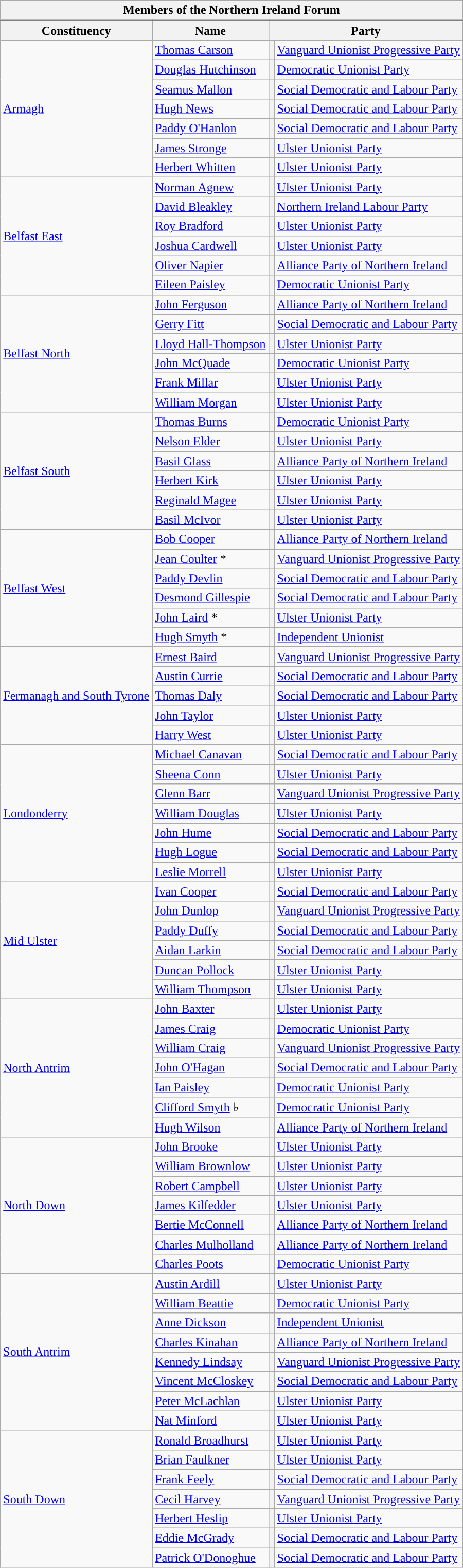<table class="wikitable">
<tr style="border-bottom: 2px solid gray;">
<th colspan=4>Members of the Northern Ireland Forum</th>
</tr>
<tr>
<th align=center>Constituency</th>
<th align=center>Name</th>
<th style="text-align:center;" colspan="2">Party</th>
</tr>
<tr>
<td rowspan="7"><a href='#'>Armagh</a></td>
<td><a href='#'>Thomas Carson</a></td>
<th style="background-color: "></th>
<td><a href='#'>Vanguard Unionist Progressive Party</a></td>
</tr>
<tr>
<td><a href='#'>Douglas Hutchinson</a></td>
<th style="background-color: "></th>
<td><a href='#'>Democratic Unionist Party</a></td>
</tr>
<tr>
<td><a href='#'>Seamus Mallon</a></td>
<th style="background-color: "></th>
<td><a href='#'>Social Democratic and Labour Party</a></td>
</tr>
<tr>
<td><a href='#'>Hugh News</a></td>
<th style="background-color: "></th>
<td><a href='#'>Social Democratic and Labour Party</a></td>
</tr>
<tr>
<td><a href='#'>Paddy O'Hanlon</a></td>
<th style="background-color: "></th>
<td><a href='#'>Social Democratic and Labour Party</a></td>
</tr>
<tr>
<td><a href='#'>James Stronge</a></td>
<th style="background-color: "></th>
<td><a href='#'>Ulster Unionist Party</a></td>
</tr>
<tr>
<td><a href='#'>Herbert Whitten</a></td>
<th style="background-color: "></th>
<td><a href='#'>Ulster Unionist Party</a></td>
</tr>
<tr>
<td rowspan="6"><a href='#'>Belfast East</a></td>
<td><a href='#'>Norman Agnew</a></td>
<th style="background-color: "></th>
<td><a href='#'>Ulster Unionist Party</a></td>
</tr>
<tr>
<td><a href='#'>David Bleakley</a></td>
<th style="background-color: "></th>
<td><a href='#'>Northern Ireland Labour Party</a></td>
</tr>
<tr>
<td><a href='#'>Roy Bradford</a></td>
<th style="background-color: "></th>
<td><a href='#'>Ulster Unionist Party</a></td>
</tr>
<tr>
<td><a href='#'>Joshua Cardwell</a></td>
<th style="background-color: "></th>
<td><a href='#'>Ulster Unionist Party</a></td>
</tr>
<tr>
<td><a href='#'>Oliver Napier</a></td>
<th style="background-color: "></th>
<td><a href='#'>Alliance Party of Northern Ireland</a></td>
</tr>
<tr>
<td><a href='#'>Eileen Paisley</a></td>
<th style="background-color: "></th>
<td><a href='#'>Democratic Unionist Party</a></td>
</tr>
<tr>
<td rowspan="6"><a href='#'>Belfast North</a></td>
<td><a href='#'>John Ferguson</a></td>
<th style="background-color: "></th>
<td><a href='#'>Alliance Party of Northern Ireland</a></td>
</tr>
<tr>
<td><a href='#'>Gerry Fitt</a></td>
<th style="background-color: "></th>
<td><a href='#'>Social Democratic and Labour Party</a></td>
</tr>
<tr>
<td><a href='#'>Lloyd Hall-Thompson</a></td>
<th style="background-color: "></th>
<td><a href='#'>Ulster Unionist Party</a></td>
</tr>
<tr>
<td><a href='#'>John McQuade</a></td>
<th style="background-color: "></th>
<td><a href='#'>Democratic Unionist Party</a></td>
</tr>
<tr>
<td><a href='#'>Frank Millar</a></td>
<th style="background-color: "></th>
<td><a href='#'>Ulster Unionist Party</a></td>
</tr>
<tr>
<td><a href='#'>William Morgan</a></td>
<th style="background-color: "></th>
<td><a href='#'>Ulster Unionist Party</a></td>
</tr>
<tr>
<td rowspan="6"><a href='#'>Belfast South</a></td>
<td><a href='#'>Thomas Burns</a></td>
<th style="background-color: "></th>
<td><a href='#'>Democratic Unionist Party</a></td>
</tr>
<tr>
<td><a href='#'>Nelson Elder</a></td>
<th style="background-color: "></th>
<td><a href='#'>Ulster Unionist Party</a></td>
</tr>
<tr>
<td><a href='#'>Basil Glass</a></td>
<th style="background-color: "></th>
<td><a href='#'>Alliance Party of Northern Ireland</a></td>
</tr>
<tr>
<td><a href='#'>Herbert Kirk</a></td>
<th style="background-color: "></th>
<td><a href='#'>Ulster Unionist Party</a></td>
</tr>
<tr>
<td><a href='#'>Reginald Magee</a></td>
<th style="background-color: "></th>
<td><a href='#'>Ulster Unionist Party</a></td>
</tr>
<tr>
<td><a href='#'>Basil McIvor</a></td>
<th style="background-color: "></th>
<td><a href='#'>Ulster Unionist Party</a></td>
</tr>
<tr>
<td rowspan="6"><a href='#'>Belfast West</a></td>
<td><a href='#'>Bob Cooper</a></td>
<th style="background-color: "></th>
<td><a href='#'>Alliance Party of Northern Ireland</a></td>
</tr>
<tr>
<td><a href='#'>Jean Coulter</a> *</td>
<th style="background-color: "></th>
<td><a href='#'>Vanguard Unionist Progressive Party</a></td>
</tr>
<tr>
<td><a href='#'>Paddy Devlin</a></td>
<th style="background-color: "></th>
<td><a href='#'>Social Democratic and Labour Party</a></td>
</tr>
<tr>
<td><a href='#'>Desmond Gillespie</a></td>
<th style="background-color: "></th>
<td><a href='#'>Social Democratic and Labour Party</a></td>
</tr>
<tr>
<td><a href='#'>John Laird</a> *</td>
<th style="background-color: "></th>
<td><a href='#'>Ulster Unionist Party</a></td>
</tr>
<tr>
<td><a href='#'>Hugh Smyth</a> *</td>
<th style="background-color: "></th>
<td><a href='#'>Independent Unionist</a></td>
</tr>
<tr>
<td rowspan="5"><a href='#'>Fermanagh and South Tyrone</a></td>
<td><a href='#'>Ernest Baird</a></td>
<th style="background-color: "></th>
<td><a href='#'>Vanguard Unionist Progressive Party</a></td>
</tr>
<tr>
<td><a href='#'>Austin Currie</a></td>
<th style="background-color: "></th>
<td><a href='#'>Social Democratic and Labour Party</a></td>
</tr>
<tr>
<td><a href='#'>Thomas Daly</a></td>
<th style="background-color: "></th>
<td><a href='#'>Social Democratic and Labour Party</a></td>
</tr>
<tr>
<td><a href='#'>John Taylor</a></td>
<th style="background-color: "></th>
<td><a href='#'>Ulster Unionist Party</a></td>
</tr>
<tr>
<td><a href='#'>Harry West</a></td>
<th style="background-color: "></th>
<td><a href='#'>Ulster Unionist Party</a></td>
</tr>
<tr>
<td rowspan="7"><a href='#'>Londonderry</a></td>
<td><a href='#'>Michael Canavan</a></td>
<th style="background-color: "></th>
<td><a href='#'>Social Democratic and Labour Party</a></td>
</tr>
<tr>
<td><a href='#'>Sheena Conn</a></td>
<th style="background-color: "></th>
<td><a href='#'>Ulster Unionist Party</a></td>
</tr>
<tr>
<td><a href='#'>Glenn Barr</a></td>
<th style="background-color: "></th>
<td><a href='#'>Vanguard Unionist Progressive Party</a></td>
</tr>
<tr>
<td><a href='#'>William Douglas</a></td>
<th style="background-color: "></th>
<td><a href='#'>Ulster Unionist Party</a></td>
</tr>
<tr>
<td><a href='#'>John Hume</a></td>
<th style="background-color: "></th>
<td><a href='#'>Social Democratic and Labour Party</a></td>
</tr>
<tr>
<td><a href='#'>Hugh Logue</a></td>
<th style="background-color: "></th>
<td><a href='#'>Social Democratic and Labour Party</a></td>
</tr>
<tr>
<td><a href='#'>Leslie Morrell</a></td>
<th style="background-color: "></th>
<td><a href='#'>Ulster Unionist Party</a></td>
</tr>
<tr>
<td rowspan="6"><a href='#'>Mid Ulster</a></td>
<td><a href='#'>Ivan Cooper</a></td>
<th style="background-color: "></th>
<td><a href='#'>Social Democratic and Labour Party</a></td>
</tr>
<tr>
<td><a href='#'>John Dunlop</a></td>
<th style="background-color: "></th>
<td><a href='#'>Vanguard Unionist Progressive Party</a></td>
</tr>
<tr>
<td><a href='#'>Paddy Duffy</a></td>
<th style="background-color: "></th>
<td><a href='#'>Social Democratic and Labour Party</a></td>
</tr>
<tr>
<td><a href='#'>Aidan Larkin</a></td>
<th style="background-color: "></th>
<td><a href='#'>Social Democratic and Labour Party</a></td>
</tr>
<tr>
<td><a href='#'>Duncan Pollock</a></td>
<th style="background-color: "></th>
<td><a href='#'>Ulster Unionist Party</a></td>
</tr>
<tr>
<td><a href='#'>William Thompson</a></td>
<th style="background-color: "></th>
<td><a href='#'>Ulster Unionist Party</a></td>
</tr>
<tr>
<td rowspan="7"><a href='#'>North Antrim</a></td>
<td><a href='#'>John Baxter</a></td>
<th style="background-color: "></th>
<td><a href='#'>Ulster Unionist Party</a></td>
</tr>
<tr>
<td><a href='#'>James Craig</a></td>
<th style="background-color: "></th>
<td><a href='#'>Democratic Unionist Party</a></td>
</tr>
<tr>
<td><a href='#'>William Craig</a></td>
<th style="background-color: "></th>
<td><a href='#'>Vanguard Unionist Progressive Party</a></td>
</tr>
<tr>
<td><a href='#'>John O'Hagan</a></td>
<th style="background-color: "></th>
<td><a href='#'>Social Democratic and Labour Party</a></td>
</tr>
<tr>
<td><a href='#'>Ian Paisley</a></td>
<th style="background-color: "></th>
<td><a href='#'>Democratic Unionist Party</a></td>
</tr>
<tr>
<td><a href='#'>Clifford Smyth</a> ♭</td>
<th style="background-color: "></th>
<td><a href='#'>Democratic Unionist Party</a></td>
</tr>
<tr>
<td><a href='#'>Hugh Wilson</a></td>
<th style="background-color: "></th>
<td><a href='#'>Alliance Party of Northern Ireland</a></td>
</tr>
<tr>
<td rowspan="7"><a href='#'>North Down</a></td>
<td><a href='#'>John Brooke</a></td>
<th style="background-color: "></th>
<td><a href='#'>Ulster Unionist Party</a></td>
</tr>
<tr>
<td><a href='#'>William Brownlow</a></td>
<th style="background-color: "></th>
<td><a href='#'>Ulster Unionist Party</a></td>
</tr>
<tr>
<td><a href='#'>Robert Campbell</a></td>
<th style="background-color: "></th>
<td><a href='#'>Ulster Unionist Party</a></td>
</tr>
<tr>
<td><a href='#'>James Kilfedder</a></td>
<th style="background-color: "></th>
<td><a href='#'>Ulster Unionist Party</a></td>
</tr>
<tr>
<td><a href='#'>Bertie McConnell</a></td>
<th style="background-color: "></th>
<td><a href='#'>Alliance Party of Northern Ireland</a></td>
</tr>
<tr>
<td><a href='#'>Charles Mulholland</a></td>
<th style="background-color: "></th>
<td><a href='#'>Alliance Party of Northern Ireland</a></td>
</tr>
<tr>
<td><a href='#'>Charles Poots</a></td>
<th style="background-color: "></th>
<td><a href='#'>Democratic Unionist Party</a></td>
</tr>
<tr>
<td rowspan="8"><a href='#'>South Antrim</a></td>
<td><a href='#'>Austin Ardill</a></td>
<th style="background-color: "></th>
<td><a href='#'>Ulster Unionist Party</a></td>
</tr>
<tr>
<td><a href='#'>William Beattie</a></td>
<th style="background-color: "></th>
<td><a href='#'>Democratic Unionist Party</a></td>
</tr>
<tr>
<td><a href='#'>Anne Dickson</a></td>
<th style="background-color: "></th>
<td><a href='#'>Independent Unionist</a></td>
</tr>
<tr>
<td><a href='#'>Charles Kinahan</a></td>
<th style="background-color: "></th>
<td><a href='#'>Alliance Party of Northern Ireland</a></td>
</tr>
<tr>
<td><a href='#'>Kennedy Lindsay</a></td>
<th style="background-color: "></th>
<td><a href='#'>Vanguard Unionist Progressive Party</a></td>
</tr>
<tr>
<td><a href='#'>Vincent McCloskey</a></td>
<th style="background-color: "></th>
<td><a href='#'>Social Democratic and Labour Party</a></td>
</tr>
<tr>
<td><a href='#'>Peter McLachlan</a></td>
<th style="background-color: "></th>
<td><a href='#'>Ulster Unionist Party</a></td>
</tr>
<tr>
<td><a href='#'>Nat Minford</a></td>
<th style="background-color: "></th>
<td><a href='#'>Ulster Unionist Party</a></td>
</tr>
<tr>
<td rowspan="7"><a href='#'>South Down</a></td>
<td><a href='#'>Ronald Broadhurst</a></td>
<th style="background-color: "></th>
<td><a href='#'>Ulster Unionist Party</a></td>
</tr>
<tr>
<td><a href='#'>Brian Faulkner</a></td>
<th style="background-color: "></th>
<td><a href='#'>Ulster Unionist Party</a></td>
</tr>
<tr>
<td><a href='#'>Frank Feely</a></td>
<th style="background-color: "></th>
<td><a href='#'>Social Democratic and Labour Party</a></td>
</tr>
<tr>
<td><a href='#'>Cecil Harvey</a></td>
<th style="background-color: "></th>
<td><a href='#'>Vanguard Unionist Progressive Party</a></td>
</tr>
<tr>
<td><a href='#'>Herbert Heslip</a></td>
<th style="background-color: "></th>
<td><a href='#'>Ulster Unionist Party</a></td>
</tr>
<tr>
<td><a href='#'>Eddie McGrady</a></td>
<th style="background-color: "></th>
<td><a href='#'>Social Democratic and Labour Party</a></td>
</tr>
<tr>
<td><a href='#'>Patrick O'Donoghue</a></td>
<th style="background-color: "></th>
<td><a href='#'>Social Democratic and Labour Party</a></td>
</tr>
</table>
